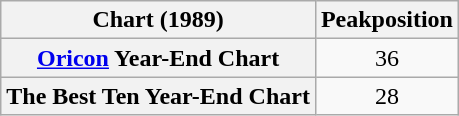<table class="wikitable plainrowheaders" style="text-align:center;">
<tr>
<th>Chart (1989)</th>
<th>Peakposition</th>
</tr>
<tr>
<th scope="row"><a href='#'>Oricon</a> Year-End Chart</th>
<td>36</td>
</tr>
<tr>
<th scope="row">The Best Ten Year-End Chart</th>
<td>28</td>
</tr>
</table>
